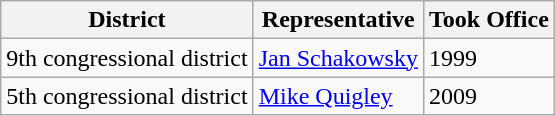<table class="wikitable">
<tr>
<th>District</th>
<th>Representative</th>
<th>Took Office</th>
</tr>
<tr>
<td>9th congressional district</td>
<td><a href='#'>Jan Schakowsky</a></td>
<td>1999</td>
</tr>
<tr>
<td>5th congressional district</td>
<td><a href='#'>Mike Quigley</a></td>
<td>2009</td>
</tr>
</table>
